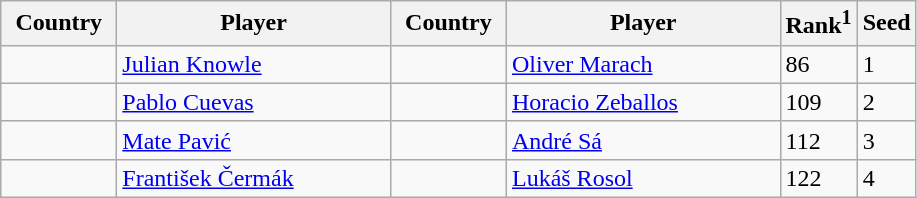<table class="sortable wikitable">
<tr>
<th width="70">Country</th>
<th width="175">Player</th>
<th width="70">Country</th>
<th width="175">Player</th>
<th>Rank<sup>1</sup></th>
<th>Seed</th>
</tr>
<tr>
<td></td>
<td><a href='#'>Julian Knowle</a></td>
<td></td>
<td><a href='#'>Oliver Marach</a></td>
<td>86</td>
<td>1</td>
</tr>
<tr>
<td></td>
<td><a href='#'>Pablo Cuevas</a></td>
<td></td>
<td><a href='#'>Horacio Zeballos</a></td>
<td>109</td>
<td>2</td>
</tr>
<tr>
<td></td>
<td><a href='#'>Mate Pavić</a></td>
<td></td>
<td><a href='#'>André Sá</a></td>
<td>112</td>
<td>3</td>
</tr>
<tr>
<td></td>
<td><a href='#'>František Čermák</a></td>
<td></td>
<td><a href='#'>Lukáš Rosol</a></td>
<td>122</td>
<td>4</td>
</tr>
</table>
